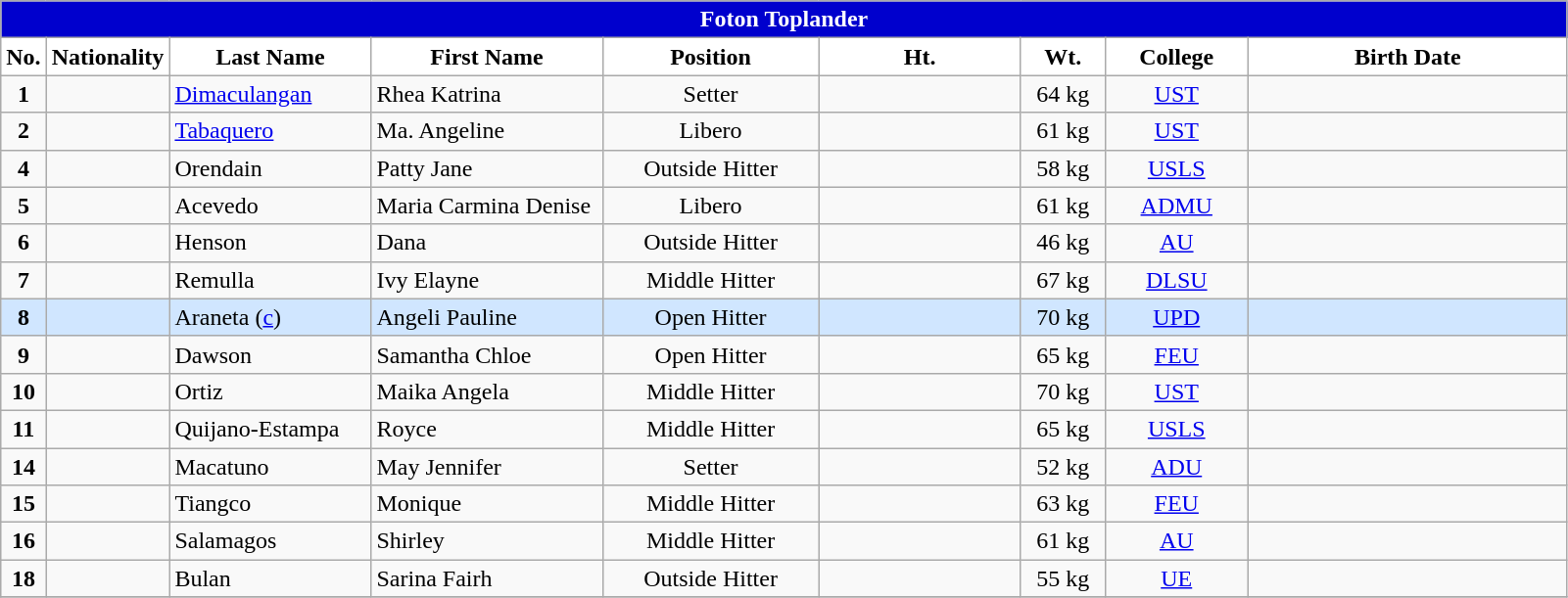<table class="wikitable" style="text-align:center;">
<tr>
<td colspan="9" style= "background:#0000CD; color:white; text-align: center"><strong>Foton Toplander</strong></td>
</tr>
<tr>
<th width=3px style="background: White; color: Black; text-align: center"><strong>No.</strong></th>
<th width=5px style="background: White; color: Black; text-align: center"><strong>Nationality</strong></th>
<th width=130px style="background: White; color: Black">Last Name</th>
<th width=150px style="background: White; color: Black">First Name</th>
<th width=140px style="background: White; color: Black">Position</th>
<th width=130px style="background: White; color: Black">Ht.</th>
<th width=50px style="background: White; color: Black">Wt.</th>
<th width=90px style="background: White; color: Black">College</th>
<th width=210px style="background: White; color: Black">Birth Date</th>
</tr>
<tr>
<td><strong>1</strong></td>
<td></td>
<td style="text-align: left"><a href='#'>Dimaculangan</a></td>
<td style="text-align: left">Rhea Katrina</td>
<td>Setter</td>
<td></td>
<td>64 kg</td>
<td><a href='#'>UST</a></td>
<td style="text-align: left"></td>
</tr>
<tr>
<td><strong>2</strong></td>
<td></td>
<td style="text-align: left"><a href='#'>Tabaquero</a></td>
<td style="text-align: left">Ma. Angeline</td>
<td>Libero</td>
<td></td>
<td>61 kg</td>
<td><a href='#'>UST</a></td>
<td style="text-align: left"></td>
</tr>
<tr>
<td><strong>4</strong></td>
<td></td>
<td style="text-align: left">Orendain</td>
<td style="text-align: left">Patty Jane</td>
<td>Outside Hitter</td>
<td></td>
<td>58 kg</td>
<td><a href='#'>USLS</a></td>
<td style="text-align: left"></td>
</tr>
<tr>
<td><strong>5</strong></td>
<td></td>
<td style="text-align: left">Acevedo</td>
<td style="text-align: left">Maria Carmina Denise</td>
<td>Libero</td>
<td></td>
<td>61 kg</td>
<td><a href='#'>ADMU</a></td>
<td style="text-align: left"></td>
</tr>
<tr>
<td><strong>6</strong></td>
<td></td>
<td style="text-align: left">Henson</td>
<td style="text-align: left">Dana</td>
<td>Outside Hitter</td>
<td></td>
<td>46 kg</td>
<td><a href='#'>AU</a></td>
<td style="text-align: left"></td>
</tr>
<tr>
<td><strong>7</strong></td>
<td></td>
<td style="text-align: left">Remulla</td>
<td style="text-align: left">Ivy Elayne</td>
<td>Middle Hitter</td>
<td></td>
<td>67 kg</td>
<td><a href='#'>DLSU</a></td>
<td style="text-align: left"></td>
</tr>
<tr bgcolor=#D0E6FF>
<td><strong>8</strong></td>
<td></td>
<td style="text-align: left">Araneta (<a href='#'>c</a>)</td>
<td style="text-align: left">Angeli Pauline</td>
<td>Open Hitter</td>
<td></td>
<td>70 kg</td>
<td><a href='#'>UPD</a></td>
<td style="text-align: left"></td>
</tr>
<tr>
<td><strong>9</strong></td>
<td></td>
<td style="text-align: left">Dawson</td>
<td style="text-align: left">Samantha Chloe</td>
<td>Open Hitter</td>
<td></td>
<td>65 kg</td>
<td><a href='#'>FEU</a></td>
<td style="text-align: left"></td>
</tr>
<tr>
<td><strong>10</strong></td>
<td></td>
<td style="text-align: left">Ortiz</td>
<td style="text-align: left">Maika Angela</td>
<td>Middle Hitter</td>
<td></td>
<td>70 kg</td>
<td><a href='#'>UST</a></td>
<td style="text-align: left"></td>
</tr>
<tr>
<td><strong>11</strong></td>
<td></td>
<td style="text-align: left">Quijano-Estampa</td>
<td style="text-align: left">Royce</td>
<td>Middle Hitter</td>
<td></td>
<td>65 kg</td>
<td><a href='#'>USLS</a></td>
<td style="text-align: left"></td>
</tr>
<tr>
<td><strong>14</strong></td>
<td></td>
<td style="text-align: left">Macatuno</td>
<td style="text-align: left">May Jennifer</td>
<td>Setter</td>
<td></td>
<td>52 kg</td>
<td><a href='#'>ADU</a></td>
<td style="text-align: left"></td>
</tr>
<tr>
<td><strong>15</strong></td>
<td></td>
<td style="text-align: left">Tiangco</td>
<td style="text-align: left">Monique</td>
<td>Middle Hitter</td>
<td></td>
<td>63 kg</td>
<td><a href='#'>FEU</a></td>
<td style="text-align: left"></td>
</tr>
<tr>
<td><strong>16</strong></td>
<td></td>
<td style="text-align: left">Salamagos</td>
<td style="text-align: left">Shirley</td>
<td>Middle Hitter</td>
<td></td>
<td>61 kg</td>
<td><a href='#'>AU</a></td>
<td style="text-align: left"></td>
</tr>
<tr>
<td><strong>18</strong></td>
<td></td>
<td style="text-align: left">Bulan</td>
<td style="text-align: left">Sarina Fairh</td>
<td>Outside Hitter</td>
<td></td>
<td>55 kg</td>
<td><a href='#'>UE</a></td>
<td style="text-align: left"></td>
</tr>
<tr>
</tr>
</table>
